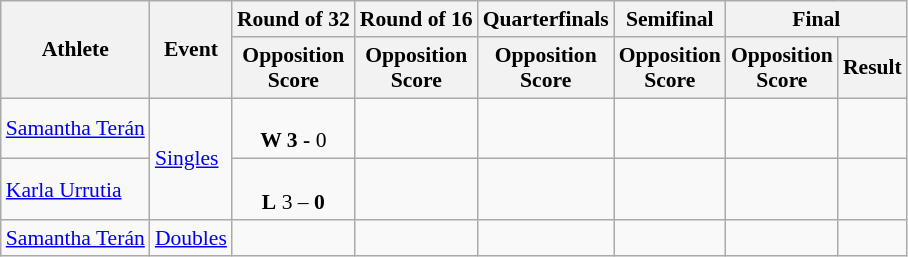<table class="wikitable" border="1" style="font-size:90%">
<tr>
<th rowspan=2>Athlete</th>
<th rowspan=2>Event</th>
<th>Round of 32</th>
<th>Round of 16</th>
<th>Quarterfinals</th>
<th>Semifinal</th>
<th colspan=2>Final</th>
</tr>
<tr>
<th>Opposition<br>Score</th>
<th>Opposition<br>Score</th>
<th>Opposition<br>Score</th>
<th>Opposition<br>Score</th>
<th>Opposition<br>Score</th>
<th>Result</th>
</tr>
<tr>
<td><a href='#'>Samantha Terán</a></td>
<td rowspan=2><a href='#'>Singles</a></td>
<td align=center><br> <strong>W 3 -</strong> 0</td>
<td align=center></td>
<td align=center></td>
<td align=center></td>
<td align=center></td>
<td align=center></td>
</tr>
<tr>
<td><a href='#'>Karla Urrutia</a></td>
<td align=center><br> <strong>L</strong> 3 – <strong>0</strong></td>
<td align=center></td>
<td align=center></td>
<td align=center></td>
<td align=center></td>
<td align=center></td>
</tr>
<tr>
<td><a href='#'>Samantha Terán</a></td>
<td><a href='#'>Doubles</a></td>
<td></td>
<td></td>
<td align=center></td>
<td align=center></td>
<td align=center></td>
<td align=center></td>
</tr>
</table>
